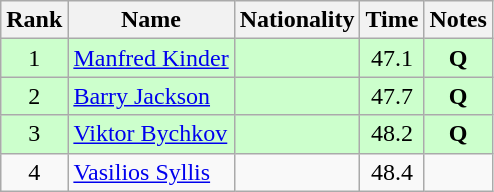<table class="wikitable sortable" style="text-align:center">
<tr>
<th>Rank</th>
<th>Name</th>
<th>Nationality</th>
<th>Time</th>
<th>Notes</th>
</tr>
<tr bgcolor=ccffcc>
<td>1</td>
<td align=left><a href='#'>Manfred Kinder</a></td>
<td align=left></td>
<td>47.1</td>
<td><strong>Q</strong></td>
</tr>
<tr bgcolor=ccffcc>
<td>2</td>
<td align=left><a href='#'>Barry Jackson</a></td>
<td align=left></td>
<td>47.7</td>
<td><strong>Q</strong></td>
</tr>
<tr bgcolor=ccffcc>
<td>3</td>
<td align=left><a href='#'>Viktor Bychkov</a></td>
<td align=left></td>
<td>48.2</td>
<td><strong>Q</strong></td>
</tr>
<tr>
<td>4</td>
<td align=left><a href='#'>Vasilios Syllis</a></td>
<td align=left></td>
<td>48.4</td>
<td></td>
</tr>
</table>
